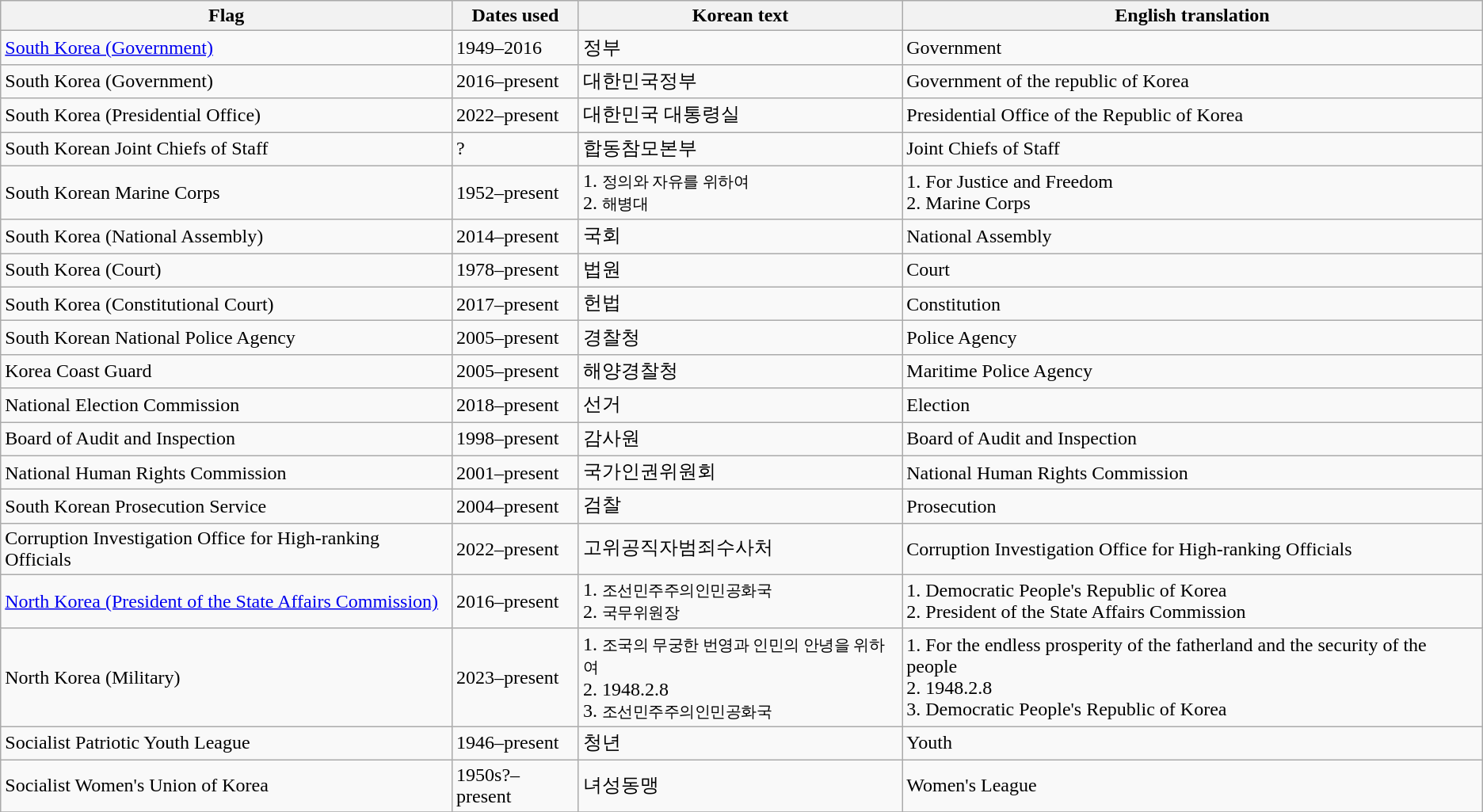<table class="wikitable sortable noresize">
<tr>
<th>Flag</th>
<th>Dates used</th>
<th>Korean text</th>
<th>English translation</th>
</tr>
<tr>
<td> <a href='#'>South Korea (Government)</a></td>
<td>1949–2016</td>
<td>정부</td>
<td>Government</td>
</tr>
<tr>
<td> South Korea (Government)</td>
<td>2016–present</td>
<td>대한민국정부</td>
<td>Government of the republic of Korea</td>
</tr>
<tr>
<td> South Korea (Presidential Office)</td>
<td>2022–present</td>
<td>대한민국 대통령실</td>
<td>Presidential Office of the Republic of Korea</td>
</tr>
<tr>
<td> South Korean Joint Chiefs of Staff</td>
<td>?</td>
<td>합동참모본부</td>
<td>Joint Chiefs of Staff</td>
</tr>
<tr>
<td> South Korean Marine Corps</td>
<td>1952–present</td>
<td>1. <small>정의와 자유를 위하여</small><br>2. <small>해병대</small></td>
<td>1. For Justice and Freedom<br>2. Marine Corps</td>
</tr>
<tr>
<td> South Korea (National Assembly)</td>
<td>2014–present</td>
<td>국회</td>
<td>National Assembly</td>
</tr>
<tr>
<td> South Korea (Court)</td>
<td>1978–present</td>
<td>법원</td>
<td>Court</td>
</tr>
<tr>
<td> South Korea (Constitutional Court)</td>
<td>2017–present</td>
<td>헌법</td>
<td>Constitution</td>
</tr>
<tr>
<td> South Korean National Police Agency</td>
<td>2005–present</td>
<td>경찰청</td>
<td>Police Agency</td>
</tr>
<tr>
<td> Korea Coast Guard</td>
<td>2005–present</td>
<td>해양경찰청</td>
<td>Maritime Police Agency</td>
</tr>
<tr>
<td> National Election Commission</td>
<td>2018–present</td>
<td>선거</td>
<td>Election</td>
</tr>
<tr>
<td> Board of Audit and Inspection</td>
<td>1998–present</td>
<td>감사원</td>
<td>Board of Audit and Inspection</td>
</tr>
<tr>
<td> National Human Rights Commission</td>
<td>2001–present</td>
<td>국가인권위원회</td>
<td>National Human Rights Commission</td>
</tr>
<tr>
<td> South Korean Prosecution Service</td>
<td>2004–present</td>
<td>검찰</td>
<td>Prosecution</td>
</tr>
<tr>
<td> Corruption Investigation Office for High-ranking Officials</td>
<td>2022–present</td>
<td>고위공직자범죄수사처</td>
<td>Corruption Investigation Office for High-ranking Officials</td>
</tr>
<tr>
<td> <a href='#'>North Korea (President of the State Affairs Commission)</a></td>
<td>2016–present</td>
<td>1. <small>조선민주주의인민공화국</small><br>2. <small>국무위원장</small></td>
<td>1. Democratic People's Republic of Korea<br>2. President of the State Affairs Commission</td>
</tr>
<tr>
<td> North Korea (Military)</td>
<td>2023–present</td>
<td>1. <small>조국의 무궁한 번영과 인민의 안녕을 위하여</small><br>2. 1948.2.8<br>3. <small>조선민주주의인민공화국</small></td>
<td>1. For the endless prosperity of the fatherland and the security of the people<br>2. 1948.2.8<br>3. Democratic People's Republic of Korea</td>
</tr>
<tr>
<td> Socialist Patriotic Youth League</td>
<td>1946–present</td>
<td>청년</td>
<td>Youth</td>
</tr>
<tr>
<td> Socialist Women's Union of Korea</td>
<td>1950s?–present</td>
<td>녀성동맹</td>
<td>Women's League</td>
</tr>
<tr>
</tr>
</table>
